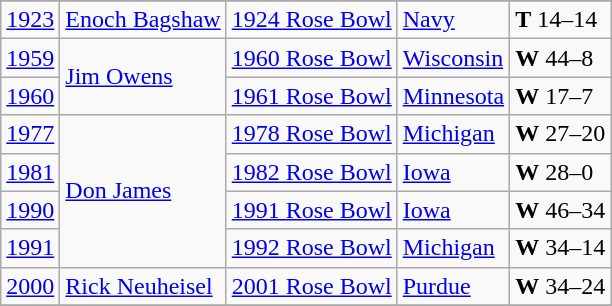<table class="wikitable">
<tr>
</tr>
<tr>
<td><a href='#'>1923</a></td>
<td><a href='#'>Enoch Bagshaw</a></td>
<td><a href='#'>1924 Rose Bowl</a></td>
<td><a href='#'>Navy</a></td>
<td><strong>T</strong> 14–14</td>
</tr>
<tr>
<td><a href='#'>1959</a></td>
<td rowspan="2"><a href='#'>Jim Owens</a></td>
<td><a href='#'>1960 Rose Bowl</a></td>
<td><a href='#'>Wisconsin</a></td>
<td><strong>W</strong> 44–8</td>
</tr>
<tr>
<td><a href='#'>1960</a></td>
<td><a href='#'>1961 Rose Bowl</a></td>
<td><a href='#'>Minnesota</a></td>
<td><strong>W</strong> 17–7</td>
</tr>
<tr>
<td><a href='#'>1977</a></td>
<td rowspan="4"><a href='#'>Don James</a></td>
<td><a href='#'>1978 Rose Bowl</a></td>
<td><a href='#'>Michigan</a></td>
<td><strong>W</strong> 27–20</td>
</tr>
<tr>
<td><a href='#'>1981</a></td>
<td><a href='#'>1982 Rose Bowl</a></td>
<td><a href='#'>Iowa</a></td>
<td><strong>W</strong> 28–0</td>
</tr>
<tr>
<td><a href='#'>1990</a></td>
<td><a href='#'>1991 Rose Bowl</a></td>
<td><a href='#'>Iowa</a></td>
<td><strong>W</strong> 46–34</td>
</tr>
<tr>
<td><a href='#'>1991</a></td>
<td><a href='#'>1992 Rose Bowl</a></td>
<td><a href='#'>Michigan</a></td>
<td><strong>W</strong> 34–14</td>
</tr>
<tr>
<td><a href='#'>2000</a></td>
<td><a href='#'>Rick Neuheisel</a></td>
<td><a href='#'>2001 Rose Bowl</a></td>
<td><a href='#'>Purdue</a></td>
<td><strong>W</strong> 34–24</td>
</tr>
<tr>
</tr>
</table>
